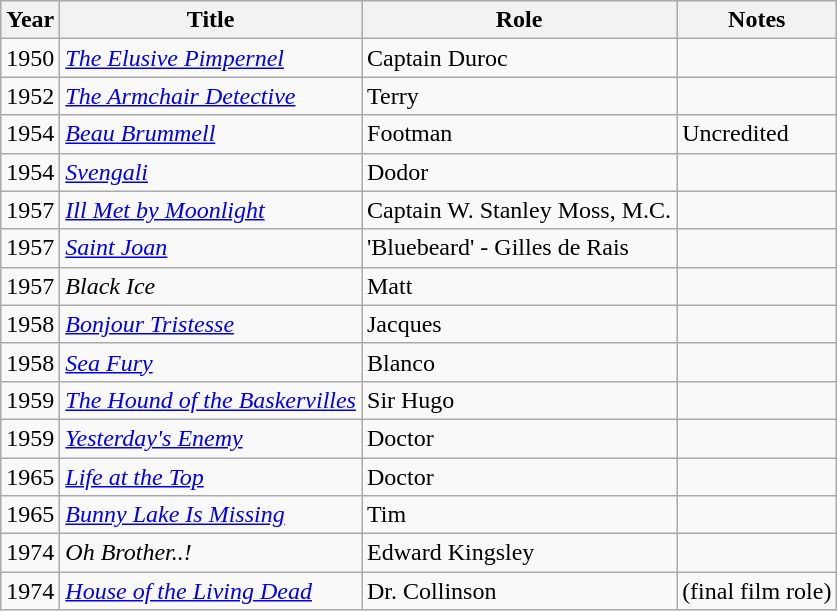<table class="wikitable">
<tr>
<th>Year</th>
<th>Title</th>
<th>Role</th>
<th>Notes</th>
</tr>
<tr>
<td>1950</td>
<td><em><a href='#'>The Elusive Pimpernel</a></em></td>
<td>Captain Duroc</td>
<td></td>
</tr>
<tr>
<td>1952</td>
<td><em><a href='#'>The Armchair Detective</a></em></td>
<td>Terry</td>
<td></td>
</tr>
<tr>
<td>1954</td>
<td><em><a href='#'>Beau Brummell</a></em></td>
<td>Footman</td>
<td>Uncredited</td>
</tr>
<tr>
<td>1954</td>
<td><em><a href='#'>Svengali</a></em></td>
<td>Dodor</td>
<td></td>
</tr>
<tr>
<td>1957</td>
<td><em><a href='#'>Ill Met by Moonlight</a></em></td>
<td>Captain W. Stanley Moss, M.C.</td>
<td></td>
</tr>
<tr>
<td>1957</td>
<td><em><a href='#'>Saint Joan</a></em></td>
<td>'Bluebeard' - Gilles de Rais</td>
<td></td>
</tr>
<tr>
<td>1957</td>
<td><em>Black Ice</em></td>
<td>Matt</td>
<td></td>
</tr>
<tr>
<td>1958</td>
<td><em><a href='#'>Bonjour Tristesse</a></em></td>
<td>Jacques</td>
<td></td>
</tr>
<tr>
<td>1958</td>
<td><em><a href='#'>Sea Fury</a></em></td>
<td>Blanco</td>
<td></td>
</tr>
<tr>
<td>1959</td>
<td><em><a href='#'>The Hound of the Baskervilles</a></em></td>
<td>Sir Hugo</td>
<td></td>
</tr>
<tr>
<td>1959</td>
<td><em><a href='#'>Yesterday's Enemy</a></em></td>
<td>Doctor</td>
<td></td>
</tr>
<tr>
<td>1965</td>
<td><em><a href='#'>Life at the Top</a></em></td>
<td>Doctor</td>
<td></td>
</tr>
<tr>
<td>1965</td>
<td><em><a href='#'>Bunny Lake Is Missing</a></em></td>
<td>Tim</td>
<td></td>
</tr>
<tr>
<td>1974</td>
<td><em>Oh Brother..!</em></td>
<td>Edward Kingsley</td>
<td></td>
</tr>
<tr>
<td>1974</td>
<td><em><a href='#'>House of the Living Dead</a></em></td>
<td>Dr. Collinson</td>
<td>(final film role)</td>
</tr>
</table>
